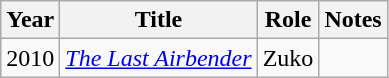<table class="wikitable sortable">
<tr>
<th>Year</th>
<th>Title</th>
<th>Role</th>
<th>Notes</th>
</tr>
<tr>
<td>2010</td>
<td><em><a href='#'>The Last Airbender</a></em></td>
<td>Zuko</td>
<td></td>
</tr>
</table>
